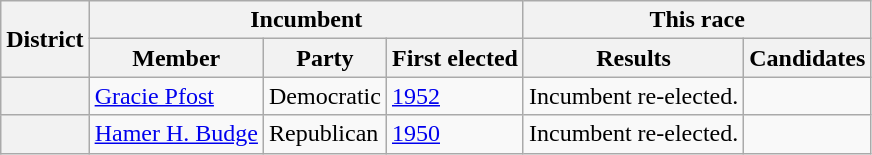<table class=wikitable>
<tr>
<th rowspan=2>District</th>
<th colspan=3>Incumbent</th>
<th colspan=2>This race</th>
</tr>
<tr>
<th>Member</th>
<th>Party</th>
<th>First elected</th>
<th>Results</th>
<th>Candidates</th>
</tr>
<tr>
<th></th>
<td><a href='#'>Gracie Pfost</a></td>
<td>Democratic</td>
<td><a href='#'>1952</a></td>
<td>Incumbent re-elected.</td>
<td nowrap></td>
</tr>
<tr>
<th></th>
<td><a href='#'>Hamer H. Budge</a></td>
<td>Republican</td>
<td><a href='#'>1950</a></td>
<td>Incumbent re-elected.</td>
<td nowrap></td>
</tr>
</table>
